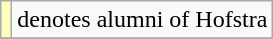<table class="wikitable" style="font-size:100%;">
<tr>
<th scope="row" style="background-color:#ffffbb"></th>
<td>denotes alumni of Hofstra</td>
</tr>
<tr>
</tr>
</table>
